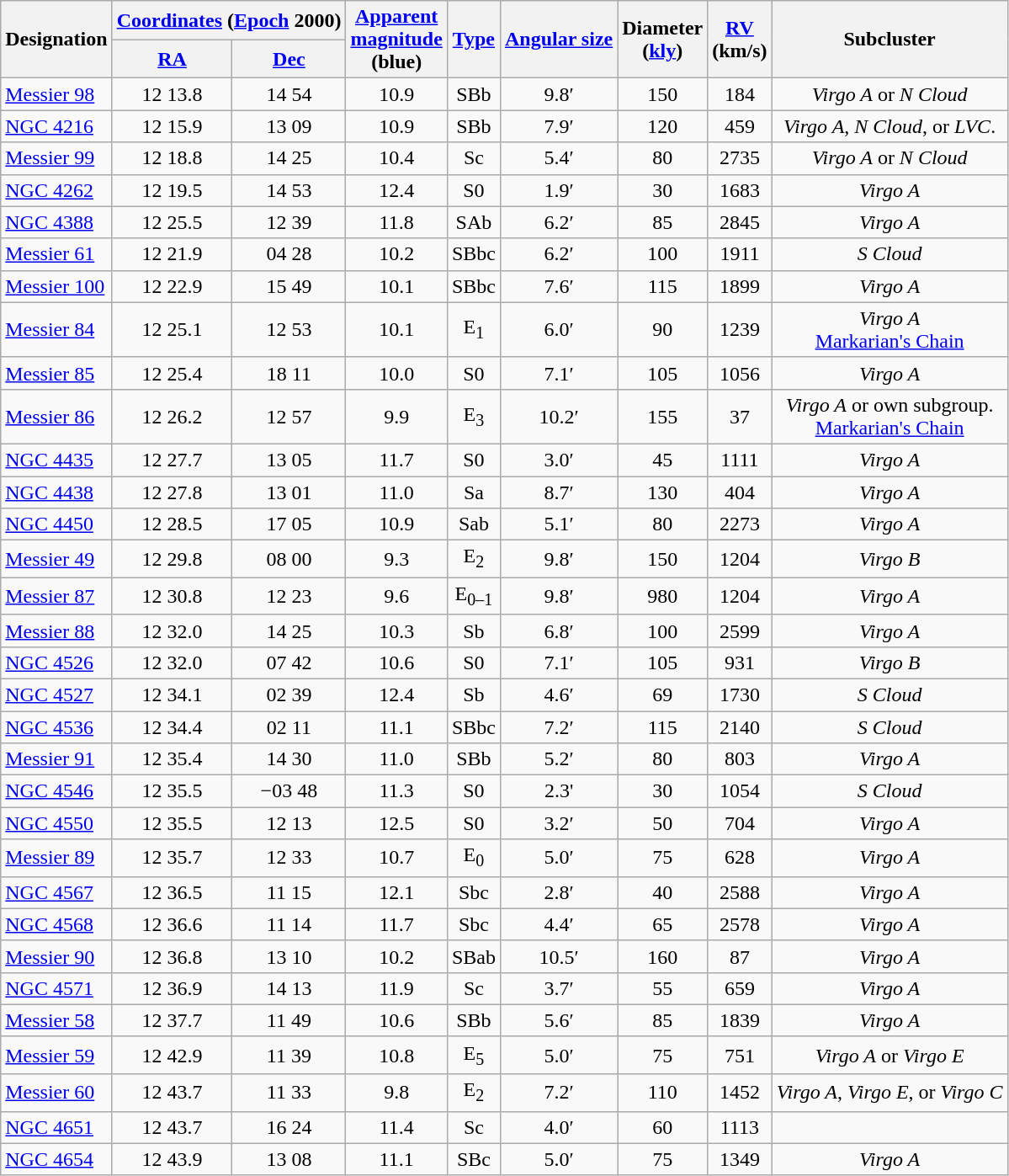<table class="wikitable sortable" style="text-align: center">
<tr>
<th rowspan="2">Designation</th>
<th colspan="2"><a href='#'>Coordinates</a> (<a href='#'>Epoch</a> 2000)</th>
<th rowspan="2"><a href='#'>Apparent<br>magnitude</a><br>(blue)</th>
<th rowspan="2"><a href='#'>Type</a></th>
<th rowspan="2"><a href='#'>Angular size</a></th>
<th rowspan="2">Diameter<br>(<a href='#'>kly</a>)</th>
<th rowspan="2"><a href='#'>RV</a><br>(km/s)</th>
<th rowspan="2">Subcluster</th>
</tr>
<tr>
<th><a href='#'>RA</a></th>
<th><a href='#'>Dec</a></th>
</tr>
<tr>
<td align=left><a href='#'>Messier 98</a></td>
<td>12 13.8</td>
<td>14 54</td>
<td>10.9</td>
<td>SBb</td>
<td>9.8′</td>
<td>150</td>
<td>184</td>
<td><em>Virgo A</em> or <em>N Cloud</em></td>
</tr>
<tr>
<td align=left><a href='#'>NGC 4216</a></td>
<td>12 15.9</td>
<td>13 09</td>
<td>10.9</td>
<td>SBb</td>
<td>7.9′</td>
<td>120</td>
<td>459</td>
<td><em>Virgo A</em>, <em>N Cloud</em>, or <em>LVC</em>.</td>
</tr>
<tr>
<td align=left><a href='#'>Messier 99</a></td>
<td>12 18.8</td>
<td>14 25</td>
<td>10.4</td>
<td>Sc</td>
<td>5.4′</td>
<td>80</td>
<td>2735</td>
<td><em>Virgo A</em> or <em>N Cloud</em></td>
</tr>
<tr>
<td align=left><a href='#'>NGC 4262</a></td>
<td>12 19.5</td>
<td>14 53</td>
<td>12.4</td>
<td>S0</td>
<td>1.9′</td>
<td>30</td>
<td>1683</td>
<td><em>Virgo A</em></td>
</tr>
<tr>
<td align=left><a href='#'>NGC 4388</a></td>
<td>12 25.5</td>
<td>12 39</td>
<td>11.8</td>
<td>SAb</td>
<td>6.2′</td>
<td>85</td>
<td>2845</td>
<td><em>Virgo A</em></td>
</tr>
<tr>
<td align=left><a href='#'>Messier 61</a></td>
<td>12 21.9</td>
<td>04 28</td>
<td>10.2</td>
<td>SBbc</td>
<td>6.2′</td>
<td>100</td>
<td>1911</td>
<td><em>S Cloud</em></td>
</tr>
<tr>
<td align=left><a href='#'>Messier 100</a></td>
<td>12 22.9</td>
<td>15 49</td>
<td>10.1</td>
<td>SBbc</td>
<td>7.6′</td>
<td>115</td>
<td>1899</td>
<td><em>Virgo A</em></td>
</tr>
<tr>
<td align=left><a href='#'>Messier 84</a></td>
<td>12 25.1</td>
<td>12 53</td>
<td>10.1</td>
<td>E<sub>1</sub></td>
<td>6.0′</td>
<td>90</td>
<td>1239</td>
<td><em>Virgo A</em><br><a href='#'>Markarian's Chain</a></td>
</tr>
<tr>
<td align=left><a href='#'>Messier 85</a></td>
<td>12 25.4</td>
<td>18 11</td>
<td>10.0</td>
<td>S0</td>
<td>7.1′</td>
<td>105</td>
<td>1056</td>
<td><em>Virgo A</em></td>
</tr>
<tr>
<td align=left><a href='#'>Messier 86</a></td>
<td>12 26.2</td>
<td>12 57</td>
<td>9.9</td>
<td>E<sub>3</sub></td>
<td>10.2′</td>
<td>155</td>
<td>37</td>
<td><em>Virgo A</em> or own subgroup.<br><a href='#'>Markarian's Chain</a></td>
</tr>
<tr>
<td align=left><a href='#'>NGC 4435</a></td>
<td>12 27.7</td>
<td>13 05</td>
<td>11.7</td>
<td>S0</td>
<td>3.0′</td>
<td>45</td>
<td>1111</td>
<td><em>Virgo A</em></td>
</tr>
<tr>
<td align=left><a href='#'>NGC 4438</a></td>
<td>12 27.8</td>
<td>13 01</td>
<td>11.0</td>
<td>Sa</td>
<td>8.7′</td>
<td>130</td>
<td>404</td>
<td><em>Virgo A</em></td>
</tr>
<tr>
<td align=left><a href='#'>NGC 4450</a></td>
<td>12 28.5</td>
<td>17 05</td>
<td>10.9</td>
<td>Sab</td>
<td>5.1′</td>
<td>80</td>
<td>2273</td>
<td><em>Virgo A</em></td>
</tr>
<tr>
<td align=left><a href='#'>Messier 49</a></td>
<td>12 29.8</td>
<td>08 00</td>
<td>9.3</td>
<td>E<sub>2</sub></td>
<td>9.8′</td>
<td>150</td>
<td>1204</td>
<td><em>Virgo B</em></td>
</tr>
<tr>
<td align=left><a href='#'>Messier 87</a></td>
<td>12 30.8</td>
<td>12 23</td>
<td>9.6</td>
<td>E<sub>0–1</sub></td>
<td>9.8′</td>
<td>980</td>
<td>1204</td>
<td><em>Virgo A</em></td>
</tr>
<tr>
<td align=left><a href='#'>Messier 88</a></td>
<td>12 32.0</td>
<td>14 25</td>
<td>10.3</td>
<td>Sb</td>
<td>6.8′</td>
<td>100</td>
<td>2599</td>
<td><em>Virgo A</em></td>
</tr>
<tr>
<td align=left><a href='#'>NGC 4526</a></td>
<td>12 32.0</td>
<td>07 42</td>
<td>10.6</td>
<td>S0</td>
<td>7.1′</td>
<td>105</td>
<td>931</td>
<td><em>Virgo B</em></td>
</tr>
<tr>
<td align=left><a href='#'>NGC 4527</a></td>
<td>12 34.1</td>
<td>02 39</td>
<td>12.4</td>
<td>Sb</td>
<td>4.6′</td>
<td>69</td>
<td>1730</td>
<td><em>S Cloud</em></td>
</tr>
<tr>
<td align=left><a href='#'>NGC 4536</a></td>
<td>12 34.4</td>
<td>02 11</td>
<td>11.1</td>
<td>SBbc</td>
<td>7.2′</td>
<td>115</td>
<td>2140</td>
<td><em>S Cloud</em></td>
</tr>
<tr>
<td align=left><a href='#'>Messier 91</a></td>
<td>12 35.4</td>
<td>14 30</td>
<td>11.0</td>
<td>SBb</td>
<td>5.2′</td>
<td>80</td>
<td>803</td>
<td><em>Virgo A</em></td>
</tr>
<tr>
<td align=left><a href='#'>NGC 4546</a></td>
<td>12 35.5</td>
<td>−03 48</td>
<td>11.3</td>
<td>S0</td>
<td>2.3'</td>
<td>30</td>
<td>1054</td>
<td><em>S Cloud</em></td>
</tr>
<tr>
<td align=left><a href='#'>NGC 4550</a></td>
<td>12 35.5</td>
<td>12 13</td>
<td>12.5</td>
<td>S0</td>
<td>3.2′</td>
<td>50</td>
<td>704</td>
<td><em>Virgo A</em></td>
</tr>
<tr>
<td align=left><a href='#'>Messier 89</a></td>
<td>12 35.7</td>
<td>12 33</td>
<td>10.7</td>
<td>E<sub>0</sub></td>
<td>5.0′</td>
<td>75</td>
<td>628</td>
<td><em>Virgo A</em></td>
</tr>
<tr>
<td align=left><a href='#'>NGC 4567</a></td>
<td>12 36.5</td>
<td>11 15</td>
<td>12.1</td>
<td>Sbc</td>
<td>2.8′</td>
<td>40</td>
<td>2588</td>
<td><em>Virgo A</em></td>
</tr>
<tr>
<td align=left><a href='#'>NGC 4568</a></td>
<td>12 36.6</td>
<td>11 14</td>
<td>11.7</td>
<td>Sbc</td>
<td>4.4′</td>
<td>65</td>
<td>2578</td>
<td><em>Virgo A</em></td>
</tr>
<tr>
<td align=left><a href='#'>Messier 90</a></td>
<td>12 36.8</td>
<td>13 10</td>
<td>10.2</td>
<td>SBab</td>
<td>10.5′</td>
<td>160</td>
<td>87</td>
<td><em>Virgo A</em></td>
</tr>
<tr>
<td align=left><a href='#'>NGC 4571</a></td>
<td>12 36.9</td>
<td>14 13</td>
<td>11.9</td>
<td>Sc</td>
<td>3.7′</td>
<td>55</td>
<td>659</td>
<td><em>Virgo A</em></td>
</tr>
<tr>
<td align=left><a href='#'>Messier 58</a></td>
<td>12 37.7</td>
<td>11 49</td>
<td>10.6</td>
<td>SBb</td>
<td>5.6′</td>
<td>85</td>
<td>1839</td>
<td><em>Virgo A</em></td>
</tr>
<tr>
<td align=left><a href='#'>Messier 59</a></td>
<td>12 42.9</td>
<td>11 39</td>
<td>10.8</td>
<td>E<sub>5</sub></td>
<td>5.0′</td>
<td>75</td>
<td>751</td>
<td><em>Virgo A</em> or <em>Virgo E</em></td>
</tr>
<tr>
<td align=left><a href='#'>Messier 60</a></td>
<td>12 43.7</td>
<td>11 33</td>
<td>9.8</td>
<td>E<sub>2</sub></td>
<td>7.2′</td>
<td>110</td>
<td>1452</td>
<td><em>Virgo A</em>, <em>Virgo E</em>, or <em>Virgo C</em></td>
</tr>
<tr>
<td align=left><a href='#'>NGC 4651</a></td>
<td>12 43.7</td>
<td>16 24</td>
<td>11.4</td>
<td>Sc</td>
<td>4.0′</td>
<td>60</td>
<td>1113</td>
<td></td>
</tr>
<tr>
<td align=left><a href='#'>NGC 4654</a></td>
<td>12 43.9</td>
<td>13 08</td>
<td>11.1</td>
<td>SBc</td>
<td>5.0′</td>
<td>75</td>
<td>1349</td>
<td><em>Virgo A</em></td>
</tr>
</table>
